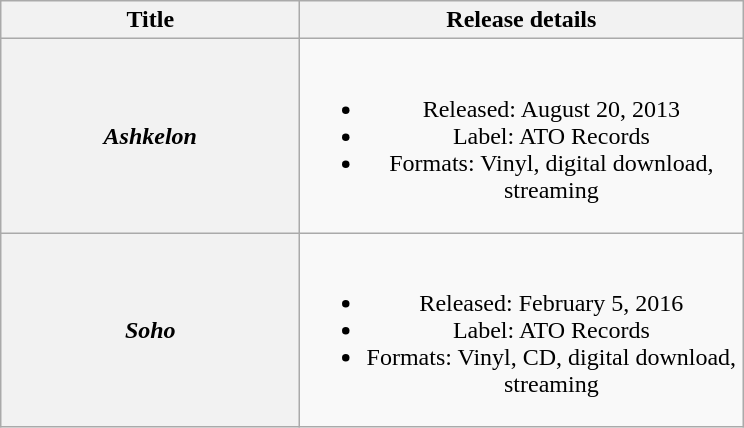<table class="wikitable plainrowheaders" style="text-align:center">
<tr>
<th scope="col" style="width:12em;">Title</th>
<th scope="col" style="width:18em;">Release details</th>
</tr>
<tr>
<th scope="row"><em>Ashkelon</em></th>
<td><br><ul><li>Released: August 20, 2013</li><li>Label: ATO Records</li><li>Formats: Vinyl, digital download, streaming</li></ul></td>
</tr>
<tr>
<th scope="row"><em>Soho</em></th>
<td><br><ul><li>Released: February 5, 2016</li><li>Label: ATO Records</li><li>Formats: Vinyl, CD, digital download, streaming</li></ul></td>
</tr>
</table>
